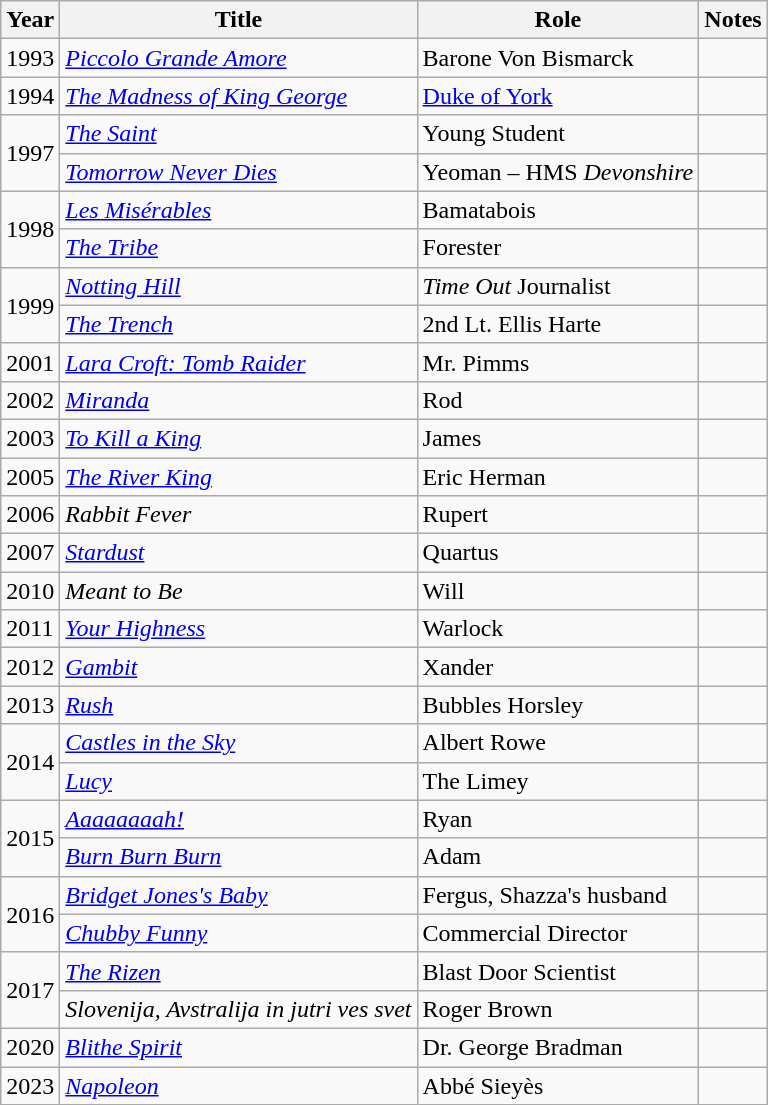<table class="wikitable sortable">
<tr>
<th>Year</th>
<th>Title</th>
<th>Role</th>
<th class="unsortable">Notes</th>
</tr>
<tr>
<td>1993</td>
<td><em><a href='#'>Piccolo Grande Amore</a></em></td>
<td>Barone Von Bismarck</td>
<td></td>
</tr>
<tr>
<td>1994</td>
<td><em><a href='#'>The Madness of King George</a></em></td>
<td><a href='#'>Duke of York</a></td>
<td></td>
</tr>
<tr>
<td rowspan="2">1997</td>
<td><em><a href='#'>The Saint</a></em></td>
<td>Young Student</td>
<td></td>
</tr>
<tr>
<td><em><a href='#'>Tomorrow Never Dies</a></em></td>
<td>Yeoman – HMS <em>Devonshire</em></td>
<td></td>
</tr>
<tr>
<td rowspan="2">1998</td>
<td><em><a href='#'>Les Misérables</a></em></td>
<td>Bamatabois</td>
<td></td>
</tr>
<tr>
<td><em><a href='#'>The Tribe</a></em></td>
<td>Forester</td>
<td></td>
</tr>
<tr>
<td rowspan="2">1999</td>
<td><em><a href='#'>Notting Hill</a></em></td>
<td><em>Time Out</em> Journalist</td>
<td></td>
</tr>
<tr>
<td><em><a href='#'>The Trench</a></em></td>
<td>2nd Lt. Ellis Harte</td>
<td></td>
</tr>
<tr>
<td>2001</td>
<td><em><a href='#'>Lara Croft: Tomb Raider</a></em></td>
<td>Mr. Pimms</td>
<td></td>
</tr>
<tr>
<td>2002</td>
<td><em><a href='#'>Miranda</a></em></td>
<td>Rod</td>
<td></td>
</tr>
<tr>
<td>2003</td>
<td><em><a href='#'>To Kill a King</a></em></td>
<td>James</td>
<td></td>
</tr>
<tr>
<td>2005</td>
<td><em><a href='#'>The River King</a></em></td>
<td>Eric Herman</td>
<td></td>
</tr>
<tr>
<td>2006</td>
<td><em>Rabbit Fever</em></td>
<td>Rupert</td>
<td></td>
</tr>
<tr>
<td>2007</td>
<td><em><a href='#'>Stardust</a></em></td>
<td>Quartus</td>
<td></td>
</tr>
<tr>
<td>2010</td>
<td><em>Meant to Be</em></td>
<td>Will</td>
<td></td>
</tr>
<tr>
<td>2011</td>
<td><em><a href='#'>Your Highness</a></em></td>
<td>Warlock</td>
<td></td>
</tr>
<tr>
<td>2012</td>
<td><em><a href='#'>Gambit</a></em></td>
<td>Xander</td>
<td></td>
</tr>
<tr>
<td>2013</td>
<td><em><a href='#'>Rush</a></em></td>
<td>Bubbles Horsley</td>
<td></td>
</tr>
<tr>
<td rowspan="2">2014</td>
<td><em><a href='#'>Castles in the Sky</a></em></td>
<td>Albert Rowe</td>
<td></td>
</tr>
<tr>
<td><em><a href='#'>Lucy</a></em></td>
<td>The Limey</td>
<td></td>
</tr>
<tr>
<td rowspan="2">2015</td>
<td><em><a href='#'>Aaaaaaaah!</a></em></td>
<td>Ryan</td>
<td></td>
</tr>
<tr>
<td><em><a href='#'>Burn Burn Burn</a></em></td>
<td>Adam</td>
<td></td>
</tr>
<tr>
<td rowspan="2">2016</td>
<td><em><a href='#'>Bridget Jones's Baby</a></em></td>
<td>Fergus, Shazza's husband</td>
<td></td>
</tr>
<tr>
<td><em><a href='#'>Chubby Funny</a></em></td>
<td>Commercial Director</td>
<td></td>
</tr>
<tr>
<td rowspan="2">2017</td>
<td><em><a href='#'>The Rizen</a></em></td>
<td>Blast Door Scientist</td>
<td></td>
</tr>
<tr>
<td><em>Slovenija, Avstralija in jutri ves svet</em></td>
<td>Roger Brown</td>
<td></td>
</tr>
<tr>
<td>2020</td>
<td><em><a href='#'>Blithe Spirit</a></em></td>
<td>Dr. George Bradman</td>
<td></td>
</tr>
<tr>
<td>2023</td>
<td><em><a href='#'>Napoleon</a></em></td>
<td>Abbé Sieyès</td>
<td></td>
</tr>
</table>
